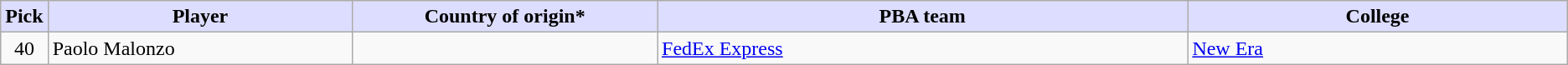<table class="wikitable">
<tr>
<th style="background:#DDDDFF;">Pick</th>
<th style="background:#DDDDFF;" width="20%">Player</th>
<th style="background:#DDDDFF;" width="20%">Country of origin*</th>
<th style="background:#DDDDFF;" width="35%">PBA team</th>
<th style="background:#DDDDFF;" width="25%">College</th>
</tr>
<tr>
<td align=center>40</td>
<td>Paolo Malonzo</td>
<td></td>
<td><a href='#'>FedEx Express</a></td>
<td><a href='#'>New Era</a></td>
</tr>
</table>
